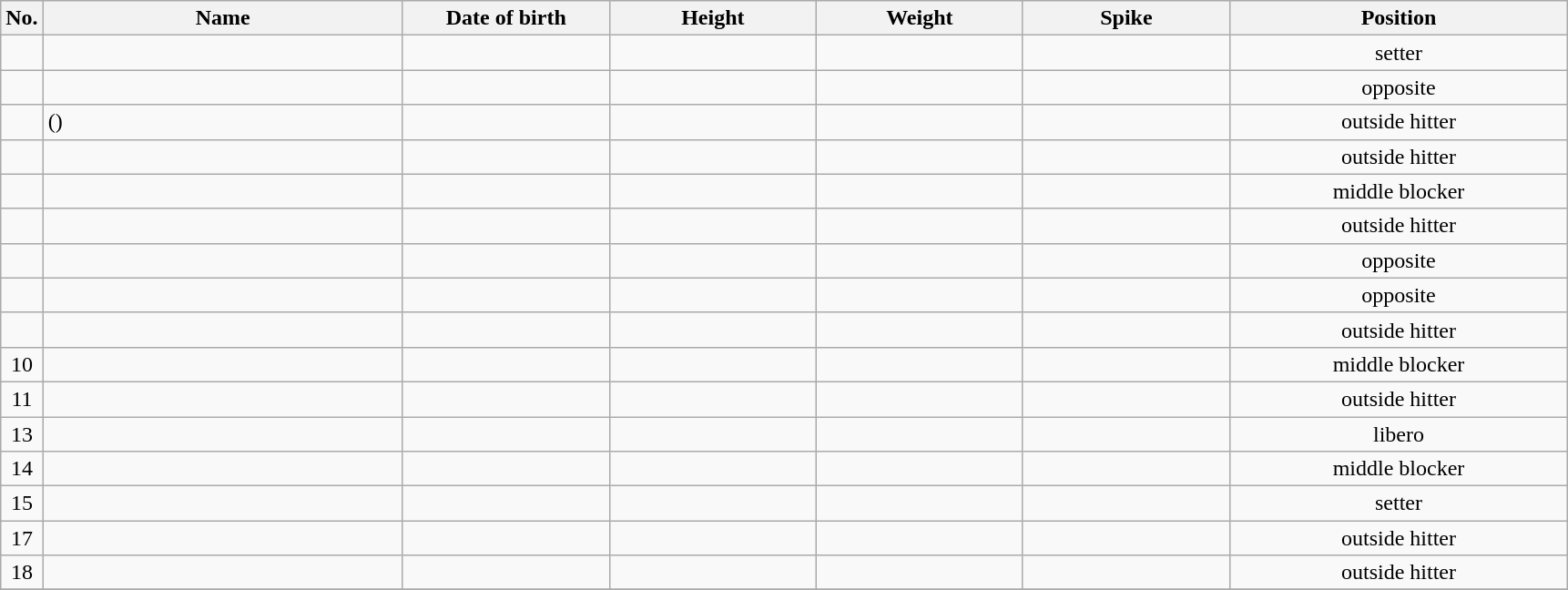<table class="wikitable sortable" style="font-size:100%; text-align:center;">
<tr>
<th>No.</th>
<th style="width:16em">Name</th>
<th style="width:9em">Date of birth</th>
<th style="width:9em">Height</th>
<th style="width:9em">Weight</th>
<th style="width:9em">Spike</th>
<th style="width:15em">Position</th>
</tr>
<tr>
<td></td>
<td align=left> </td>
<td align=right></td>
<td></td>
<td></td>
<td></td>
<td>setter</td>
</tr>
<tr>
<td></td>
<td align=left> </td>
<td align=right></td>
<td></td>
<td></td>
<td></td>
<td>opposite</td>
</tr>
<tr>
<td></td>
<td align=left>  ()</td>
<td align=right></td>
<td></td>
<td></td>
<td></td>
<td>outside hitter</td>
</tr>
<tr>
<td></td>
<td align=left> </td>
<td align=right></td>
<td></td>
<td></td>
<td></td>
<td>outside hitter</td>
</tr>
<tr>
<td></td>
<td align=left> </td>
<td align=right></td>
<td></td>
<td></td>
<td></td>
<td>middle blocker</td>
</tr>
<tr>
<td></td>
<td align=left> </td>
<td align=right></td>
<td></td>
<td></td>
<td></td>
<td>outside hitter</td>
</tr>
<tr>
<td></td>
<td align=left> </td>
<td align=right></td>
<td></td>
<td></td>
<td></td>
<td>opposite</td>
</tr>
<tr>
<td></td>
<td align=left> </td>
<td align=right></td>
<td></td>
<td></td>
<td></td>
<td>opposite</td>
</tr>
<tr>
<td></td>
<td align=left> </td>
<td align=right></td>
<td></td>
<td></td>
<td></td>
<td>outside hitter</td>
</tr>
<tr>
<td>10</td>
<td align=left> </td>
<td align=right></td>
<td></td>
<td></td>
<td></td>
<td>middle blocker</td>
</tr>
<tr>
<td>11</td>
<td align=left> </td>
<td align=right></td>
<td></td>
<td></td>
<td></td>
<td>outside hitter</td>
</tr>
<tr>
<td>13</td>
<td align=left> </td>
<td align=right></td>
<td></td>
<td></td>
<td></td>
<td>libero</td>
</tr>
<tr>
<td>14</td>
<td align=left> </td>
<td align=right></td>
<td></td>
<td></td>
<td></td>
<td>middle blocker</td>
</tr>
<tr>
<td>15</td>
<td align=left> </td>
<td align=right></td>
<td></td>
<td></td>
<td></td>
<td>setter</td>
</tr>
<tr>
<td>17</td>
<td align=left> </td>
<td align=right></td>
<td></td>
<td></td>
<td></td>
<td>outside hitter</td>
</tr>
<tr>
<td>18</td>
<td align=left> </td>
<td align=right></td>
<td></td>
<td></td>
<td></td>
<td>outside hitter</td>
</tr>
<tr>
</tr>
</table>
